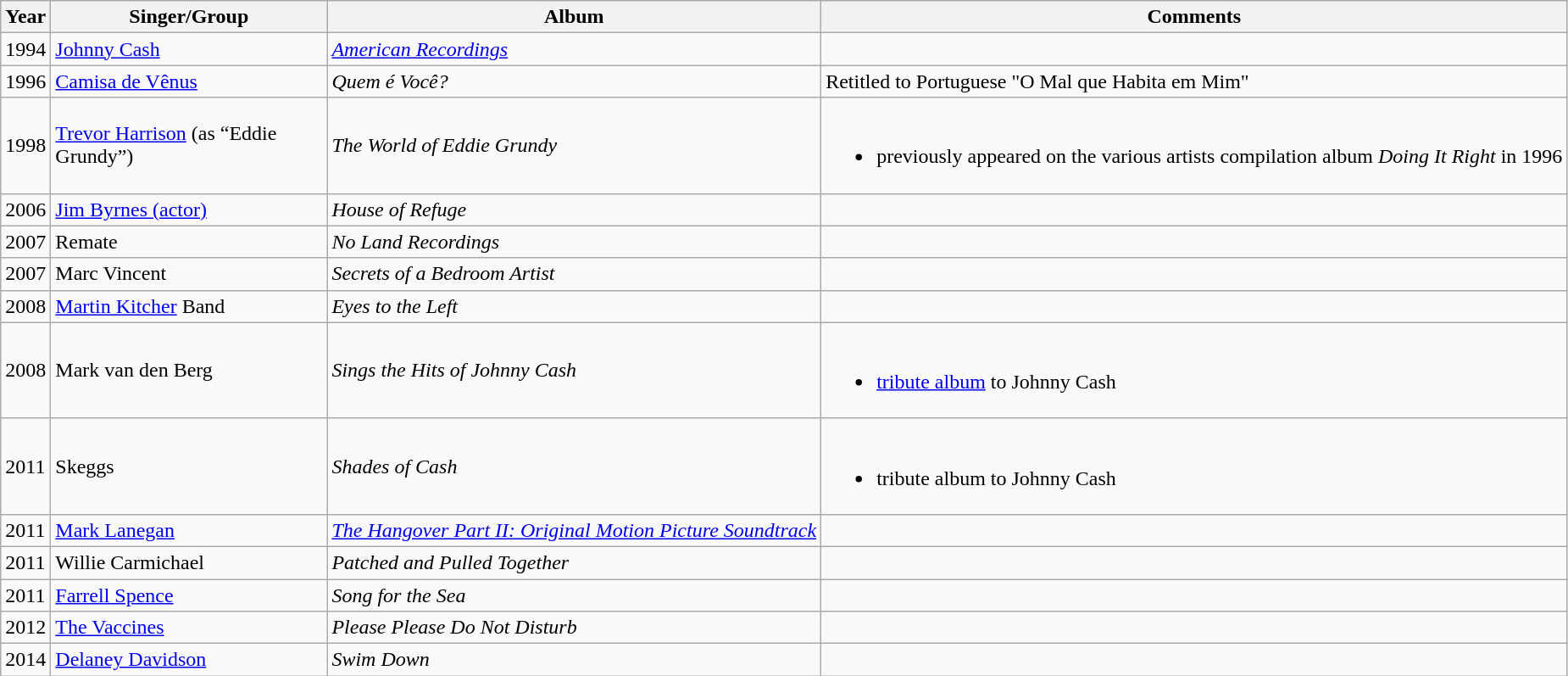<table class="wikitable">
<tr>
<th align="center">Year</th>
<th align="center" width="210">Singer/Group</th>
<th>Album</th>
<th>Comments</th>
</tr>
<tr>
<td>1994</td>
<td><a href='#'>Johnny Cash</a></td>
<td><em><a href='#'>American Recordings</a></em></td>
<td></td>
</tr>
<tr>
<td>1996</td>
<td><a href='#'>Camisa de Vênus</a></td>
<td><em>Quem é Você?</em></td>
<td>Retitled to Portuguese "O Mal que Habita em Mim"</td>
</tr>
<tr>
<td>1998</td>
<td><a href='#'>Trevor Harrison</a> (as “Eddie Grundy”)</td>
<td><em>The World of Eddie Grundy</em></td>
<td><br><ul><li>previously appeared on the various artists compilation album <em>Doing It Right</em> in 1996</li></ul></td>
</tr>
<tr>
<td>2006</td>
<td><a href='#'>Jim Byrnes (actor)</a></td>
<td><em>House of Refuge</em></td>
<td></td>
</tr>
<tr>
<td>2007</td>
<td>Remate</td>
<td><em>No Land Recordings</em></td>
<td></td>
</tr>
<tr>
<td>2007</td>
<td>Marc Vincent</td>
<td><em>Secrets of a Bedroom Artist</em></td>
<td></td>
</tr>
<tr>
<td>2008</td>
<td><a href='#'>Martin Kitcher</a> Band</td>
<td><em>Eyes to the Left</em></td>
<td></td>
</tr>
<tr>
<td>2008</td>
<td>Mark van den Berg</td>
<td><em>Sings the Hits of Johnny Cash</em></td>
<td><br><ul><li><a href='#'>tribute album</a> to Johnny Cash</li></ul></td>
</tr>
<tr>
<td>2011</td>
<td>Skeggs</td>
<td><em>Shades of Cash</em></td>
<td><br><ul><li>tribute album to Johnny Cash</li></ul></td>
</tr>
<tr>
<td>2011</td>
<td><a href='#'>Mark Lanegan</a></td>
<td><em><a href='#'>The Hangover Part II: Original Motion Picture Soundtrack</a></em></td>
<td></td>
</tr>
<tr>
<td>2011</td>
<td>Willie Carmichael</td>
<td><em>Patched and Pulled Together</em></td>
<td></td>
</tr>
<tr>
<td>2011</td>
<td><a href='#'>Farrell Spence</a></td>
<td><em>Song for the Sea</em></td>
<td></td>
</tr>
<tr>
<td>2012</td>
<td><a href='#'>The Vaccines</a></td>
<td><em>Please Please Do Not Disturb</em></td>
<td></td>
</tr>
<tr>
<td>2014</td>
<td><a href='#'>Delaney Davidson</a></td>
<td><em>Swim Down</em></td>
<td></td>
</tr>
</table>
